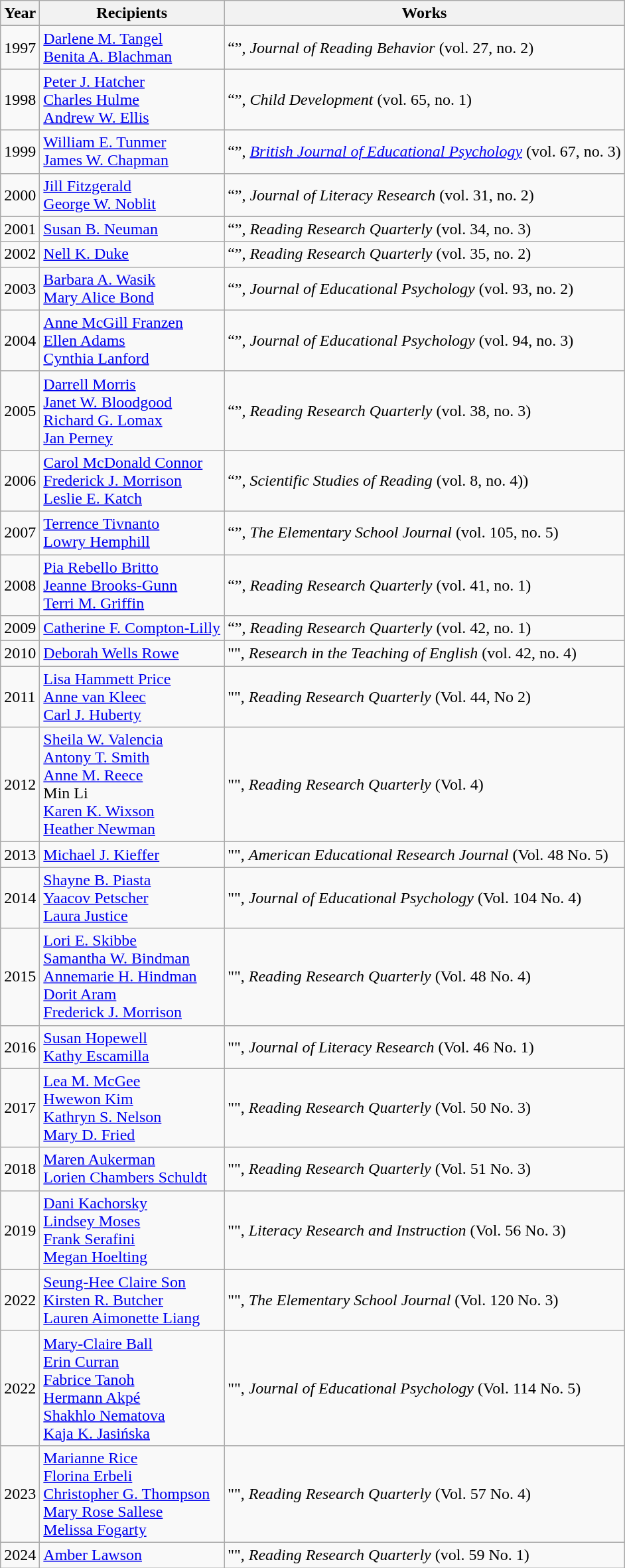<table class="wikitable">
<tr>
<th>Year</th>
<th>Recipients</th>
<th>Works</th>
</tr>
<tr>
<td>1997</td>
<td><a href='#'>Darlene M. Tangel</a><br><a href='#'>Benita A. Blachman</a></td>
<td>“”, <em>Journal of Reading Behavior</em> (vol. 27, no. 2)</td>
</tr>
<tr>
<td>1998</td>
<td><a href='#'>Peter J. Hatcher</a><br><a href='#'>Charles Hulme</a><br><a href='#'>Andrew W. Ellis</a></td>
<td>“”, <em>Child Development</em> (vol. 65, no. 1)</td>
</tr>
<tr>
<td>1999</td>
<td><a href='#'>William E. Tunmer</a><br><a href='#'>James W. Chapman</a></td>
<td>“”, <em><a href='#'>British Journal of Educational Psychology</a></em> (vol. 67, no. 3)</td>
</tr>
<tr>
<td>2000</td>
<td><a href='#'>Jill Fitzgerald</a><br><a href='#'>George W. Noblit</a></td>
<td>“”, <em>Journal of Literacy Research</em> (vol. 31, no. 2)</td>
</tr>
<tr>
<td>2001</td>
<td><a href='#'>Susan B. Neuman</a></td>
<td>“”, <em>Reading Research Quarterly</em> (vol. 34, no. 3)</td>
</tr>
<tr>
<td>2002</td>
<td><a href='#'>Nell K. Duke</a></td>
<td>“”, <em>Reading Research Quarterly</em> (vol. 35, no. 2)</td>
</tr>
<tr>
<td>2003</td>
<td><a href='#'>Barbara A. Wasik</a><br><a href='#'>Mary Alice Bond</a></td>
<td>“”, <em>Journal of Educational Psychology</em> (vol. 93, no. 2)</td>
</tr>
<tr>
<td>2004</td>
<td><a href='#'>Anne McGill Franzen</a><br><a href='#'>Ellen Adams</a><br><a href='#'>Cynthia Lanford</a></td>
<td>“”, <em>Journal of Educational Psychology</em> (vol. 94, no. 3)</td>
</tr>
<tr>
<td>2005</td>
<td><a href='#'>Darrell Morris</a><br><a href='#'>Janet W. Bloodgood</a><br><a href='#'>Richard G. Lomax</a><br><a href='#'>Jan Perney</a></td>
<td>“”, <em>Reading Research Quarterly</em> (vol. 38, no. 3)</td>
</tr>
<tr>
<td>2006</td>
<td><a href='#'>Carol McDonald Connor</a><br><a href='#'>Frederick J. Morrison</a><br><a href='#'>Leslie E. Katch</a></td>
<td>“”, <em>Scientific Studies of Reading</em> (vol. 8, no. 4))</td>
</tr>
<tr>
<td>2007</td>
<td><a href='#'>Terrence Tivnanto</a><br><a href='#'>Lowry Hemphill</a></td>
<td>“”, <em>The Elementary School Journal</em> (vol. 105, no. 5)</td>
</tr>
<tr>
<td>2008</td>
<td><a href='#'>Pia Rebello Britto</a><br><a href='#'>Jeanne Brooks-Gunn</a><br><a href='#'>Terri M. Griffin</a></td>
<td>“”, <em>Reading Research Quarterly</em> (vol. 41, no. 1)</td>
</tr>
<tr>
<td>2009</td>
<td><a href='#'>Catherine F. Compton-Lilly</a></td>
<td>“”, <em>Reading Research Quarterly</em> (vol. 42, no. 1)</td>
</tr>
<tr>
<td>2010</td>
<td><a href='#'>Deborah Wells Rowe</a></td>
<td>"", <em>Research in the Teaching of English</em> (vol. 42, no. 4)</td>
</tr>
<tr>
<td>2011</td>
<td><a href='#'>Lisa Hammett Price</a><br><a href='#'>Anne van Kleec</a><br><a href='#'>Carl J. Huberty</a></td>
<td>"", <em>Reading Research Quarterly</em> (Vol. 44, No 2)</td>
</tr>
<tr>
<td>2012</td>
<td><a href='#'>Sheila W. Valencia</a><br><a href='#'>Antony T. Smith</a><br><a href='#'>Anne M. Reece</a><br>Min Li<br><a href='#'>Karen K. Wixson</a><br><a href='#'>Heather Newman</a></td>
<td>"", <em>Reading Research Quarterly</em> (Vol. 4)</td>
</tr>
<tr>
<td>2013</td>
<td><a href='#'>Michael J. Kieffer</a></td>
<td>"", <em>American Educational Research Journal</em> (Vol. 48 No. 5)</td>
</tr>
<tr>
<td>2014</td>
<td><a href='#'>Shayne B. Piasta</a><br><a href='#'>Yaacov Petscher</a><br><a href='#'>Laura Justice</a></td>
<td>"", <em>Journal of Educational Psychology</em> (Vol. 104 No. 4)</td>
</tr>
<tr>
<td>2015</td>
<td><a href='#'>Lori E. Skibbe</a><br><a href='#'>Samantha W. Bindman</a><br><a href='#'>Annemarie H. Hindman</a><br><a href='#'>Dorit Aram</a><br><a href='#'>Frederick J. Morrison</a></td>
<td>"", <em>Reading Research Quarterly</em> (Vol. 48 No. 4)</td>
</tr>
<tr>
<td>2016</td>
<td><a href='#'>Susan Hopewell</a><br><a href='#'>Kathy Escamilla</a></td>
<td>"", <em>Journal of Literacy Research</em> (Vol. 46 No. 1)</td>
</tr>
<tr>
<td>2017</td>
<td><a href='#'>Lea M. McGee</a><br><a href='#'>Hwewon Kim</a><br><a href='#'>Kathryn S. Nelson</a><br><a href='#'>Mary D. Fried</a></td>
<td>"", <em>Reading Research Quarterly</em> (Vol. 50 No. 3)</td>
</tr>
<tr>
<td>2018</td>
<td><a href='#'>Maren Aukerman</a><br><a href='#'>Lorien Chambers Schuldt</a></td>
<td>"", <em>Reading Research Quarterly</em> (Vol. 51 No. 3)</td>
</tr>
<tr>
<td>2019</td>
<td><a href='#'>Dani Kachorsky</a><br><a href='#'>Lindsey Moses</a><br><a href='#'>Frank Serafini</a><br><a href='#'>Megan Hoelting</a></td>
<td>"", <em>Literacy Research and Instruction</em> (Vol. 56 No. 3)</td>
</tr>
<tr>
<td>2022</td>
<td><a href='#'>Seung-Hee Claire Son</a><br><a href='#'>Kirsten R. Butcher</a><br><a href='#'>Lauren Aimonette Liang</a></td>
<td>"", <em>The Elementary School Journal</em> (Vol. 120 No. 3)</td>
</tr>
<tr>
<td>2022</td>
<td><a href='#'>Mary-Claire Ball</a><br><a href='#'>Erin Curran</a><br><a href='#'>Fabrice Tanoh</a><br><a href='#'>Hermann Akpé</a><br><a href='#'>Shakhlo Nematova</a><br><a href='#'>Kaja K. Jasińska</a></td>
<td>"", <em>Journal of Educational Psychology</em> (Vol. 114 No. 5)</td>
</tr>
<tr>
<td>2023</td>
<td><a href='#'>Marianne Rice</a><br><a href='#'>Florina Erbeli</a><br><a href='#'>Christopher G. Thompson</a><br><a href='#'>Mary Rose Sallese</a><br><a href='#'>Melissa Fogarty</a></td>
<td>"", <em>Reading Research Quarterly</em> (Vol. 57 No. 4)</td>
</tr>
<tr>
<td>2024</td>
<td><a href='#'>Amber Lawson</a></td>
<td>"", <em>Reading Research Quarterly</em> (vol. 59 No. 1)</td>
</tr>
</table>
